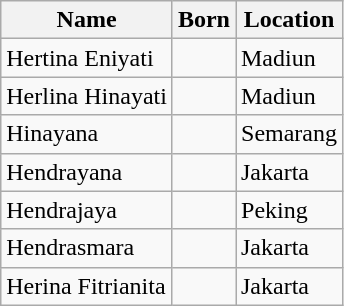<table class="wikitable sortable">
<tr>
<th>Name</th>
<th>Born</th>
<th>Location</th>
</tr>
<tr>
<td>Hertina Eniyati</td>
<td></td>
<td>Madiun</td>
</tr>
<tr>
<td>Herlina Hinayati</td>
<td></td>
<td>Madiun</td>
</tr>
<tr>
<td>Hinayana</td>
<td></td>
<td>Semarang</td>
</tr>
<tr>
<td>Hendrayana</td>
<td></td>
<td>Jakarta</td>
</tr>
<tr>
<td>Hendrajaya</td>
<td></td>
<td>Peking</td>
</tr>
<tr>
<td>Hendrasmara</td>
<td></td>
<td>Jakarta</td>
</tr>
<tr>
<td>Herina Fitrianita</td>
<td></td>
<td>Jakarta</td>
</tr>
</table>
